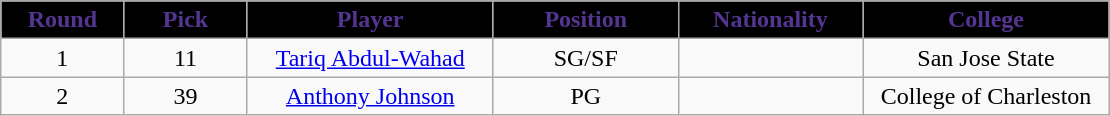<table class="wikitable sortable sortable">
<tr>
<th style="background:#000000; color:#553592" width="10%">Round</th>
<th style="background:#000000; color:#553592" width="10%">Pick</th>
<th style="background:#000000; color:#553592" width="20%">Player</th>
<th style="background:#000000; color:#553592" width="15%">Position</th>
<th style="background:#000000; color:#553592" width="15%">Nationality</th>
<th style="background:#000000; color:#553592" width="20%">College</th>
</tr>
<tr style="text-align: center">
<td>1</td>
<td>11</td>
<td><a href='#'>Tariq Abdul-Wahad</a></td>
<td>SG/SF</td>
<td></td>
<td>San Jose State</td>
</tr>
<tr style="text-align: center">
<td>2</td>
<td>39</td>
<td><a href='#'>Anthony Johnson</a></td>
<td>PG</td>
<td></td>
<td>College of Charleston</td>
</tr>
</table>
